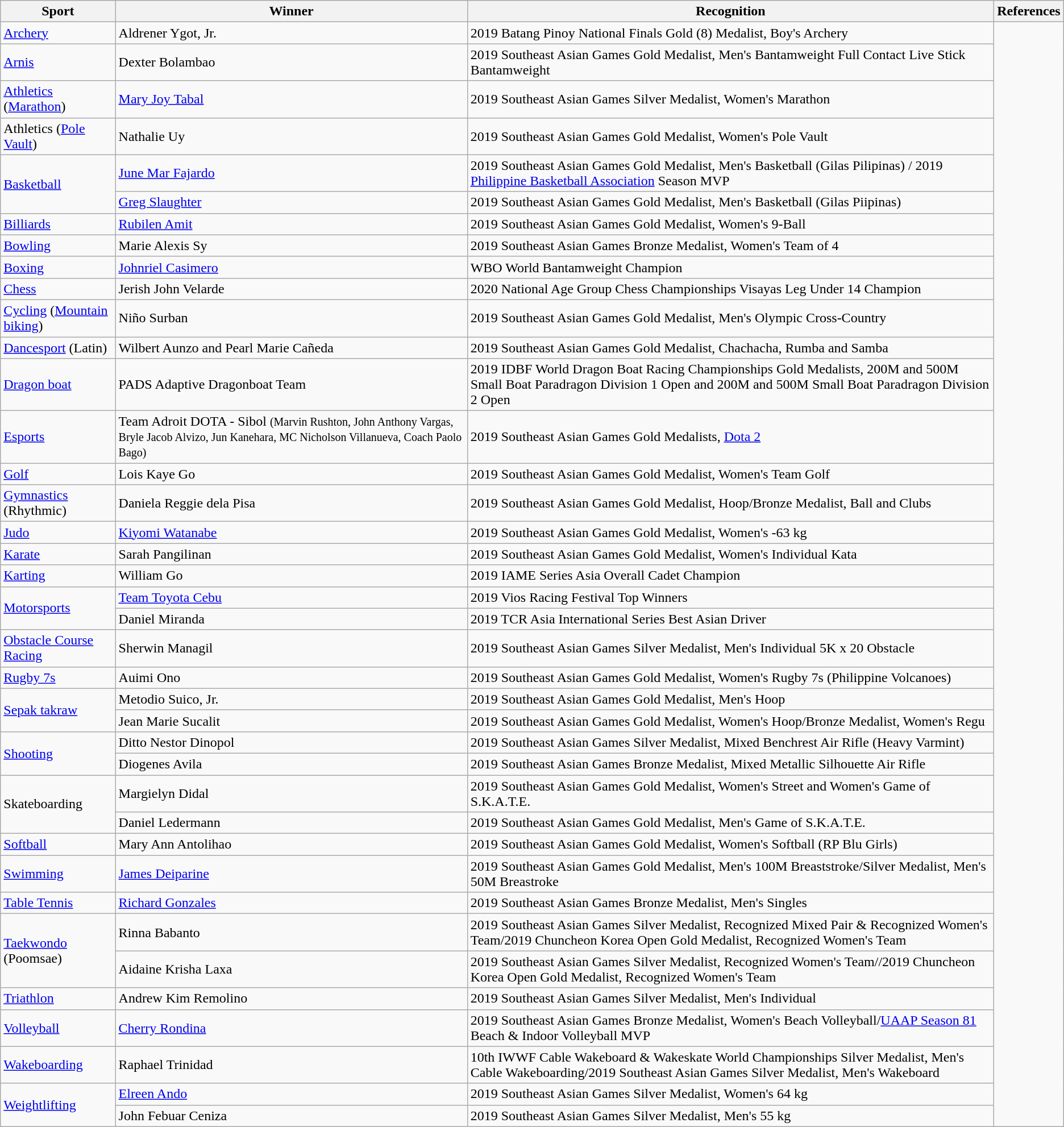<table class="wikitable">
<tr>
<th>Sport</th>
<th>Winner</th>
<th>Recognition</th>
<th>References</th>
</tr>
<tr>
<td><a href='#'>Archery</a></td>
<td>Aldrener Ygot, Jr.</td>
<td>2019 Batang Pinoy National Finals Gold (8) Medalist, Boy's Archery</td>
<td rowspan=39></td>
</tr>
<tr>
<td><a href='#'>Arnis</a></td>
<td>Dexter Bolambao</td>
<td>2019 Southeast Asian Games Gold Medalist, Men's Bantamweight Full Contact Live Stick Bantamweight</td>
</tr>
<tr>
<td><a href='#'>Athletics</a> (<a href='#'>Marathon</a>)</td>
<td><a href='#'>Mary Joy Tabal</a></td>
<td>2019 Southeast Asian Games Silver Medalist, Women's Marathon</td>
</tr>
<tr>
<td>Athletics (<a href='#'>Pole Vault</a>)</td>
<td>Nathalie Uy</td>
<td>2019 Southeast Asian Games Gold Medalist, Women's Pole Vault</td>
</tr>
<tr>
<td rowspan=2><a href='#'>Basketball</a></td>
<td><a href='#'>June Mar Fajardo</a></td>
<td>2019 Southeast Asian Games Gold Medalist, Men's Basketball (Gilas Pilipinas) / 2019 <a href='#'>Philippine Basketball Association</a> Season MVP</td>
</tr>
<tr>
<td><a href='#'>Greg Slaughter</a></td>
<td>2019 Southeast Asian Games Gold Medalist, Men's Basketball (Gilas Piipinas)</td>
</tr>
<tr>
<td><a href='#'>Billiards</a></td>
<td><a href='#'>Rubilen Amit</a></td>
<td>2019 Southeast Asian Games Gold Medalist, Women's 9-Ball</td>
</tr>
<tr>
<td><a href='#'>Bowling</a></td>
<td>Marie Alexis Sy</td>
<td>2019 Southeast Asian Games Bronze Medalist, Women's Team of 4</td>
</tr>
<tr>
<td><a href='#'>Boxing</a></td>
<td><a href='#'>Johnriel Casimero</a></td>
<td>WBO World Bantamweight Champion</td>
</tr>
<tr>
<td><a href='#'>Chess</a></td>
<td>Jerish John Velarde</td>
<td>2020 National Age Group Chess Championships Visayas Leg Under 14 Champion</td>
</tr>
<tr>
<td><a href='#'>Cycling</a> (<a href='#'>Mountain biking</a>)</td>
<td>Niño Surban</td>
<td>2019 Southeast Asian Games Gold Medalist, Men's Olympic Cross-Country</td>
</tr>
<tr>
<td><a href='#'>Dancesport</a> (Latin)</td>
<td>Wilbert Aunzo and  Pearl Marie Cañeda</td>
<td>2019 Southeast Asian Games Gold Medalist, Chachacha, Rumba and Samba</td>
</tr>
<tr>
<td><a href='#'>Dragon boat</a></td>
<td>PADS Adaptive Dragonboat Team</td>
<td>2019 IDBF World Dragon Boat Racing Championships Gold Medalists, 200M and 500M Small Boat Paradragon Division 1 Open and 200M and 500M Small Boat Paradragon Division 2 Open</td>
</tr>
<tr>
<td><a href='#'>Esports</a></td>
<td>Team Adroit DOTA - Sibol <small>(Marvin Rushton, John Anthony Vargas, Bryle Jacob Alvizo, Jun Kanehara, MC Nicholson Villanueva, Coach Paolo Bago)</small></td>
<td>2019 Southeast Asian Games Gold Medalists, <a href='#'>Dota 2</a></td>
</tr>
<tr>
<td><a href='#'>Golf</a></td>
<td>Lois Kaye Go</td>
<td>2019 Southeast Asian Games Gold Medalist, Women's Team Golf</td>
</tr>
<tr>
<td><a href='#'>Gymnastics</a> (Rhythmic)</td>
<td>Daniela Reggie dela Pisa</td>
<td>2019 Southeast Asian Games Gold Medalist, Hoop/Bronze Medalist, Ball and Clubs</td>
</tr>
<tr>
<td><a href='#'>Judo</a></td>
<td><a href='#'>Kiyomi Watanabe</a></td>
<td>2019 Southeast Asian Games Gold Medalist, Women's -63 kg</td>
</tr>
<tr>
<td><a href='#'>Karate</a></td>
<td>Sarah Pangilinan</td>
<td>2019 Southeast Asian Games Gold Medalist, Women's Individual Kata</td>
</tr>
<tr>
<td><a href='#'>Karting</a></td>
<td>William Go</td>
<td>2019 IAME Series Asia Overall Cadet Champion</td>
</tr>
<tr>
<td rowspan=2><a href='#'>Motorsports</a></td>
<td><a href='#'>Team Toyota Cebu</a></td>
<td>2019 Vios Racing Festival Top Winners</td>
</tr>
<tr>
<td>Daniel Miranda</td>
<td>2019 TCR Asia International Series Best Asian Driver</td>
</tr>
<tr>
<td><a href='#'>Obstacle Course Racing</a></td>
<td>Sherwin Managil</td>
<td>2019 Southeast Asian Games Silver Medalist, Men's Individual 5K x 20 Obstacle</td>
</tr>
<tr>
<td><a href='#'>Rugby 7s</a></td>
<td>Auimi Ono</td>
<td>2019 Southeast Asian Games Gold Medalist, Women's Rugby 7s (Philippine Volcanoes)</td>
</tr>
<tr>
<td rowspan=2><a href='#'>Sepak takraw</a></td>
<td>Metodio Suico, Jr.</td>
<td>2019 Southeast Asian Games Gold Medalist, Men's Hoop</td>
</tr>
<tr>
<td>Jean Marie Sucalit</td>
<td>2019 Southeast Asian Games Gold Medalist, Women's Hoop/Bronze Medalist, Women's Regu</td>
</tr>
<tr>
<td rowspan=2><a href='#'>Shooting</a></td>
<td>Ditto Nestor Dinopol</td>
<td>2019 Southeast Asian Games Silver Medalist, Mixed Benchrest Air Rifle (Heavy Varmint)</td>
</tr>
<tr>
<td>Diogenes Avila</td>
<td>2019 Southeast Asian Games Bronze Medalist, Mixed Metallic Silhouette Air Rifle</td>
</tr>
<tr>
<td rowspan=2>Skateboarding</td>
<td>Margielyn Didal</td>
<td>2019 Southeast Asian Games Gold Medalist, Women's Street and Women's Game of S.K.A.T.E.</td>
</tr>
<tr>
<td>Daniel Ledermann</td>
<td>2019 Southeast Asian Games Gold Medalist, Men's Game of S.K.A.T.E.</td>
</tr>
<tr>
<td><a href='#'>Softball</a></td>
<td>Mary Ann Antolihao</td>
<td>2019 Southeast Asian Games Gold Medalist, Women's Softball (RP Blu Girls)</td>
</tr>
<tr>
<td><a href='#'>Swimming</a></td>
<td><a href='#'>James Deiparine</a></td>
<td>2019 Southeast Asian Games Gold Medalist, Men's 100M Breaststroke/Silver Medalist, Men's 50M Breastroke</td>
</tr>
<tr>
<td><a href='#'>Table Tennis</a></td>
<td><a href='#'>Richard Gonzales</a></td>
<td>2019 Southeast Asian Games Bronze Medalist, Men's Singles</td>
</tr>
<tr>
<td rowspan=2><a href='#'>Taekwondo</a> (Poomsae)</td>
<td>Rinna Babanto</td>
<td>2019 Southeast Asian Games Silver Medalist, Recognized Mixed Pair & Recognized Women's Team/2019 Chuncheon Korea Open Gold Medalist, Recognized Women's Team</td>
</tr>
<tr>
<td>Aidaine Krisha Laxa</td>
<td>2019 Southeast Asian Games Silver Medalist, Recognized Women's Team//2019 Chuncheon Korea Open Gold Medalist, Recognized Women's Team</td>
</tr>
<tr>
<td><a href='#'>Triathlon</a></td>
<td>Andrew Kim Remolino</td>
<td>2019 Southeast Asian Games Silver Medalist, Men's Individual</td>
</tr>
<tr>
<td><a href='#'>Volleyball</a></td>
<td><a href='#'>Cherry Rondina</a></td>
<td>2019 Southeast Asian Games Bronze Medalist, Women's Beach Volleyball/<a href='#'>UAAP Season 81</a> Beach & Indoor Volleyball MVP</td>
</tr>
<tr>
<td><a href='#'>Wakeboarding</a></td>
<td>Raphael Trinidad</td>
<td>10th IWWF Cable Wakeboard & Wakeskate World Championships Silver Medalist, Men's Cable Wakeboarding/2019 Southeast Asian Games Silver Medalist, Men's Wakeboard</td>
</tr>
<tr>
<td rowspan=2><a href='#'>Weightlifting</a></td>
<td><a href='#'>Elreen Ando</a></td>
<td>2019 Southeast Asian Games Silver Medalist, Women's 64 kg</td>
</tr>
<tr>
<td>John Febuar Ceniza</td>
<td>2019 Southeast Asian Games Silver Medalist, Men's 55 kg</td>
</tr>
</table>
